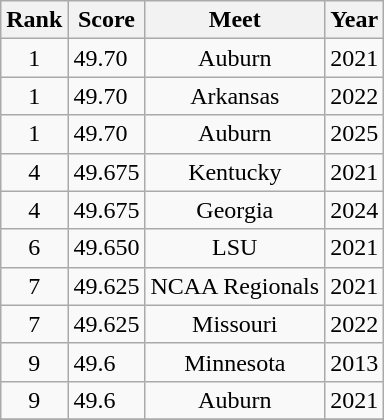<table class="wikitable">
<tr>
<th>Rank</th>
<th>Score</th>
<th>Meet</th>
<th>Year</th>
</tr>
<tr>
<td align=center>1</td>
<td>49.70</td>
<td align=center>Auburn</td>
<td align=center>2021</td>
</tr>
<tr>
<td align=center>1</td>
<td>49.70</td>
<td align=center>Arkansas</td>
<td align=center>2022</td>
</tr>
<tr>
<td align=center>1</td>
<td>49.70</td>
<td align=center>Auburn</td>
<td align=center>2025</td>
</tr>
<tr>
<td align=center>4</td>
<td>49.675</td>
<td align=center>Kentucky</td>
<td align=center>2021</td>
</tr>
<tr>
<td align=center>4</td>
<td>49.675</td>
<td align=center>Georgia</td>
<td align=center>2024</td>
</tr>
<tr>
<td align=center>6</td>
<td>49.650</td>
<td align=center>LSU</td>
<td align=center>2021</td>
</tr>
<tr>
<td align=center>7</td>
<td>49.625</td>
<td align=center>NCAA Regionals</td>
<td align=center>2021</td>
</tr>
<tr>
<td align=center>7</td>
<td>49.625</td>
<td align=center>Missouri</td>
<td align=center>2022</td>
</tr>
<tr>
<td align=center>9</td>
<td>49.6</td>
<td align=center>Minnesota</td>
<td align=center>2013</td>
</tr>
<tr>
<td align=center>9</td>
<td>49.6</td>
<td align=center>Auburn</td>
<td align=center>2021</td>
</tr>
<tr>
</tr>
</table>
